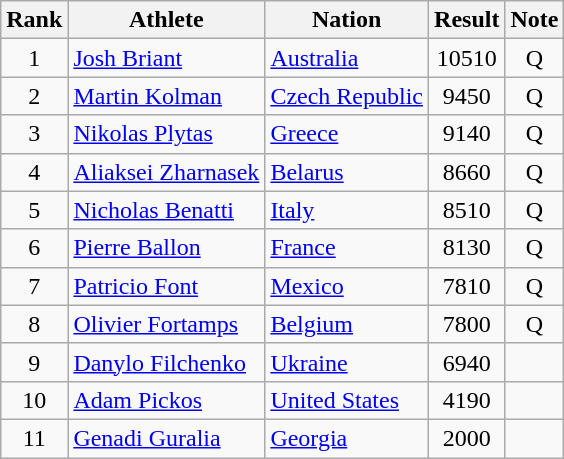<table class="wikitable sortable" style="text-align:center">
<tr>
<th>Rank</th>
<th>Athlete</th>
<th>Nation</th>
<th>Result</th>
<th>Note</th>
</tr>
<tr>
<td>1</td>
<td align=left><a href='#'>Josh Briant</a></td>
<td align=left> <a href='#'>Australia</a></td>
<td>10510</td>
<td>Q</td>
</tr>
<tr>
<td>2</td>
<td align=left><a href='#'>Martin Kolman</a></td>
<td align=left> <a href='#'>Czech Republic</a></td>
<td>9450</td>
<td>Q</td>
</tr>
<tr>
<td>3</td>
<td align=left><a href='#'>Nikolas Plytas</a></td>
<td align=left> <a href='#'>Greece</a></td>
<td>9140</td>
<td>Q</td>
</tr>
<tr>
<td>4</td>
<td align=left><a href='#'>Aliaksei Zharnasek</a></td>
<td align=left> <a href='#'>Belarus</a></td>
<td>8660</td>
<td>Q</td>
</tr>
<tr>
<td>5</td>
<td align=left><a href='#'>Nicholas Benatti</a></td>
<td align=left> <a href='#'>Italy</a></td>
<td>8510</td>
<td>Q</td>
</tr>
<tr>
<td>6</td>
<td align=left><a href='#'>Pierre Ballon</a></td>
<td align=left> <a href='#'>France</a></td>
<td>8130</td>
<td>Q</td>
</tr>
<tr>
<td>7</td>
<td align=left><a href='#'>Patricio Font</a></td>
<td align=left> <a href='#'>Mexico</a></td>
<td>7810</td>
<td>Q</td>
</tr>
<tr>
<td>8</td>
<td align=left><a href='#'>Olivier Fortamps</a></td>
<td align=left> <a href='#'>Belgium</a></td>
<td>7800</td>
<td>Q</td>
</tr>
<tr>
<td>9</td>
<td align=left><a href='#'>Danylo Filchenko</a></td>
<td align=left> <a href='#'>Ukraine</a></td>
<td>6940</td>
<td></td>
</tr>
<tr>
<td>10</td>
<td align=left><a href='#'>Adam Pickos</a></td>
<td align=left> <a href='#'>United States</a></td>
<td>4190</td>
<td></td>
</tr>
<tr>
<td>11</td>
<td align=left><a href='#'>Genadi Guralia</a></td>
<td align=left> <a href='#'>Georgia</a></td>
<td>2000</td>
<td></td>
</tr>
</table>
